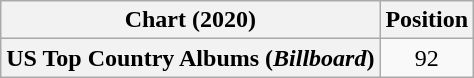<table class="wikitable plainrowheaders" style="text-align:center">
<tr>
<th scope="col">Chart (2020)</th>
<th scope="col">Position</th>
</tr>
<tr>
<th scope="row">US Top Country Albums (<em>Billboard</em>)</th>
<td>92</td>
</tr>
</table>
